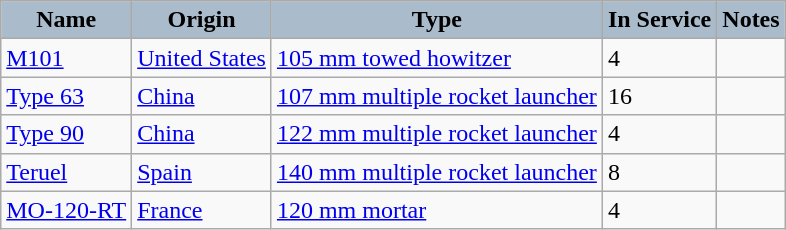<table class="wikitable">
<tr>
<th style="text-align:center; background:#aabccc;">Name</th>
<th style="text-align:center; background:#aabccc;">Origin</th>
<th style="text-align:center; background:#aabccc;">Type</th>
<th style="text-align:center; background:#aabccc;">In Service</th>
<th style="text-align:center; background:#aabccc;">Notes</th>
</tr>
<tr>
<td><a href='#'>M101</a></td>
<td><a href='#'>United States</a></td>
<td><a href='#'>105 mm towed howitzer</a></td>
<td>4</td>
<td></td>
</tr>
<tr>
<td><a href='#'>Type 63</a></td>
<td><a href='#'>China</a></td>
<td><a href='#'>107 mm multiple rocket launcher</a></td>
<td>16</td>
<td></td>
</tr>
<tr>
<td><a href='#'>Type 90</a></td>
<td><a href='#'>China</a></td>
<td><a href='#'>122 mm multiple rocket launcher</a></td>
<td>4</td>
<td></td>
</tr>
<tr>
<td><a href='#'>Teruel</a></td>
<td><a href='#'>Spain</a></td>
<td><a href='#'>140 mm multiple rocket launcher</a></td>
<td>8</td>
<td></td>
</tr>
<tr>
<td><a href='#'>MO-120-RT</a></td>
<td><a href='#'>France</a></td>
<td><a href='#'>120 mm mortar</a></td>
<td>4</td>
<td></td>
</tr>
</table>
